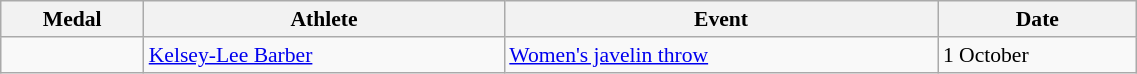<table class=wikitable style=font-size:90% width=60%>
<tr>
<th>Medal</th>
<th>Athlete</th>
<th>Event</th>
<th>Date</th>
</tr>
<tr>
<td></td>
<td><a href='#'>Kelsey-Lee Barber</a></td>
<td><a href='#'>Women's javelin throw</a></td>
<td>1 October</td>
</tr>
</table>
